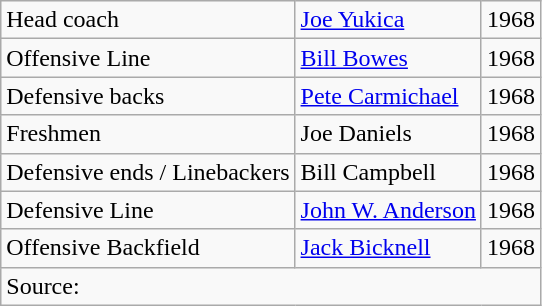<table class="wikitable">
<tr>
<td>Head coach</td>
<td><a href='#'>Joe Yukica</a></td>
<td>1968</td>
</tr>
<tr>
<td>Offensive Line</td>
<td><a href='#'>Bill Bowes</a></td>
<td>1968</td>
</tr>
<tr>
<td>Defensive backs</td>
<td><a href='#'>Pete Carmichael</a></td>
<td>1968</td>
</tr>
<tr>
<td>Freshmen</td>
<td>Joe Daniels</td>
<td>1968</td>
</tr>
<tr>
<td>Defensive ends / Linebackers</td>
<td>Bill Campbell</td>
<td>1968</td>
</tr>
<tr>
<td>Defensive Line</td>
<td><a href='#'>John W. Anderson</a></td>
<td>1968</td>
</tr>
<tr>
<td>Offensive Backfield</td>
<td><a href='#'>Jack Bicknell</a></td>
<td>1968</td>
</tr>
<tr>
<td colspan="3">Source:</td>
</tr>
</table>
